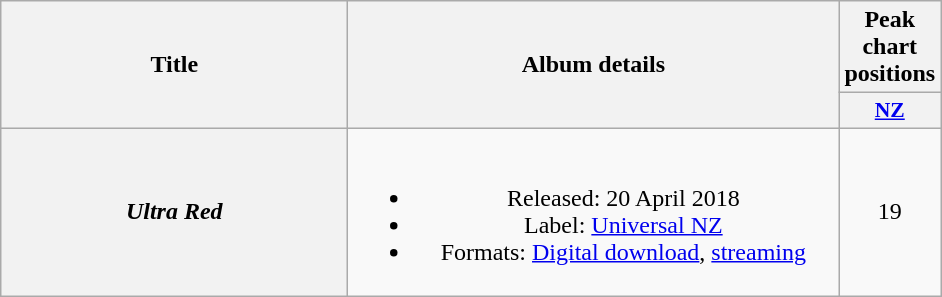<table class="wikitable plainrowheaders" style="text-align:center;">
<tr>
<th scope="col" rowspan="2" style="width:14em;">Title</th>
<th scope="col" rowspan="2" style="width:20em;">Album details</th>
<th scope="col" colspan="1">Peak chart positions</th>
</tr>
<tr>
<th scope="col" style="width:3em;font-size:90%;"><a href='#'>NZ</a><br></th>
</tr>
<tr>
<th scope="row"><em>Ultra Red</em></th>
<td><br><ul><li>Released: 20 April 2018</li><li>Label: <a href='#'>Universal NZ</a></li><li>Formats: <a href='#'>Digital download</a>, <a href='#'>streaming</a></li></ul></td>
<td>19</td>
</tr>
</table>
